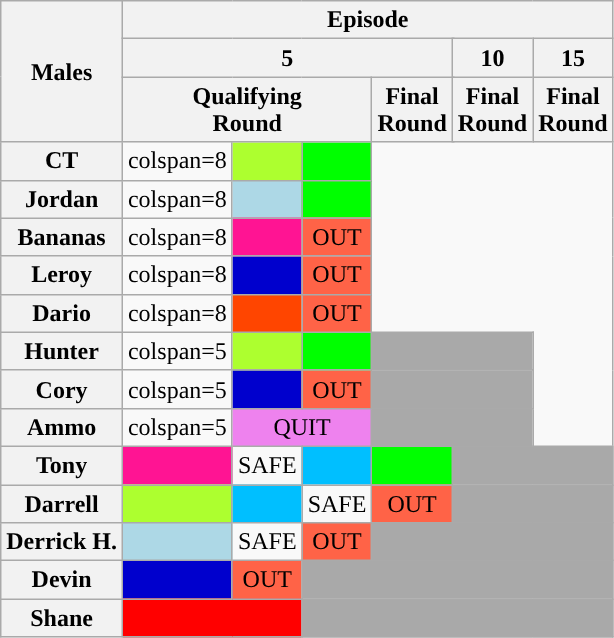<table class="wikitable" style="text-align:center">
<tr>
<th rowspan="3">Males</th>
<th colspan="10">Episode</th>
</tr>
<tr>
<th colspan="5">5</th>
<th colspan=3>10</th>
<th colspan=2>15</th>
</tr>
<tr>
<th colspan=3>Qualifying<br> Round</th>
<th colspan=2>Final<br>Round</th>
<th colspan=3>Final<br>Round</th>
<th colspan=2>Final<br>Round</th>
</tr>
<tr>
<th>CT</th>
<td>colspan=8 </td>
<td bgcolor="greenyellow"></td>
<td bgcolor="lime"></td>
</tr>
<tr>
<th>Jordan</th>
<td>colspan=8 </td>
<td bgcolor="lightblue"></td>
<td bgcolor="lime"></td>
</tr>
<tr>
<th>Bananas</th>
<td>colspan=8 </td>
<td bgcolor="deeppink"></td>
<td bgcolor="tomato">OUT</td>
</tr>
<tr>
<th>Leroy</th>
<td>colspan=8 </td>
<td bgcolor="mediumblue"></td>
<td bgcolor="tomato">OUT</td>
</tr>
<tr>
<th>Dario</th>
<td>colspan=8 </td>
<td bgcolor="orangered"></td>
<td bgcolor="tomato">OUT</td>
</tr>
<tr>
<th>Hunter</th>
<td>colspan=5 </td>
<td bgcolor="greenyellow"></td>
<td bgcolor="lime"></td>
<td bgcolor="darkgray" colspan="3"></td>
</tr>
<tr>
<th>Cory</th>
<td>colspan=5 </td>
<td bgcolor="mediumblue"></td>
<td bgcolor="tomato">OUT</td>
<td bgcolor="darkgray" colspan="4"></td>
</tr>
<tr>
<th>Ammo</th>
<td>colspan=5 </td>
<td colspan=2 bgcolor="violet">QUIT</td>
<td bgcolor="darkgray" colspan="4"></td>
</tr>
<tr>
<th>Tony</th>
<td bgcolor="deeppink"></td>
<td>SAFE</td>
<td bgcolor="deepskyblue"></td>
<td bgcolor="lime"></td>
<td bgcolor="darkgray" colspan="6"></td>
</tr>
<tr>
<th>Darrell</th>
<td bgcolor="greenyellow"></td>
<td bgcolor="deepskyblue"></td>
<td>SAFE</td>
<td bgcolor="tomato">OUT</td>
<td bgcolor="darkgray" colspan="7"></td>
</tr>
<tr>
<th nowrap>Derrick H.</th>
<td bgcolor="lightblue"></td>
<td>SAFE</td>
<td bgcolor="tomato">OUT</td>
<td bgcolor="darkgray" colspan="8"></td>
</tr>
<tr>
<th>Devin</th>
<td bgcolor="mediumblue"></td>
<td bgcolor="tomato">OUT</td>
<td bgcolor="darkgray" colspan="9"></td>
</tr>
<tr>
<th>Shane</th>
<td colspan=2 bgcolor="red"></td>
<td bgcolor="darkgray" colspan="9"></td>
</tr>
</table>
